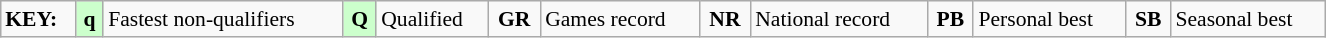<table class="wikitable" style="margin:0.5em auto; font-size:90%; position:relative;" width=70%>
<tr>
<td><strong>KEY:</strong></td>
<td style="background-color:#ccffcc;" align=center><strong>q</strong></td>
<td>Fastest non-qualifiers</td>
<td style="background-color:#ccffcc;" align=center><strong>Q</strong></td>
<td>Qualified</td>
<td align=center><strong>GR</strong></td>
<td>Games record</td>
<td align=center><strong>NR</strong></td>
<td>National record</td>
<td align=center><strong>PB</strong></td>
<td>Personal best</td>
<td align=center><strong>SB</strong></td>
<td>Seasonal best</td>
</tr>
</table>
